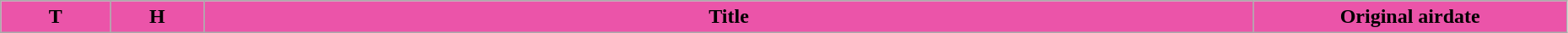<table class="wikitable" width="98%">
<tr>
<th style="background-color: #EB54A9" width="7%">T</th>
<th style="background-color: #EB54A9" width="6%">H</th>
<th style="background-color: #EB54A9">Title</th>
<th style="background-color: #EB54A9" width="20%">Original airdate<br>











</th>
</tr>
</table>
